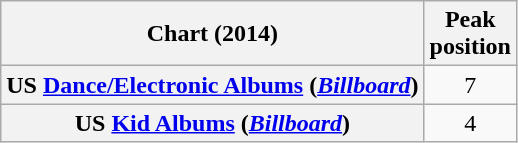<table class="wikitable sortable plainrowheaders" style="text-align:center">
<tr>
<th scope="col">Chart (2014)</th>
<th scope="col">Peak<br>position</th>
</tr>
<tr>
<th scope="row">US <a href='#'>Dance/Electronic Albums</a> (<em><a href='#'>Billboard</a></em>)</th>
<td>7</td>
</tr>
<tr>
<th scope="row">US <a href='#'>Kid Albums</a> (<em><a href='#'>Billboard</a></em>)</th>
<td>4</td>
</tr>
</table>
